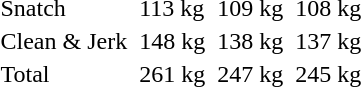<table>
<tr>
<td>Snatch</td>
<td></td>
<td>113 kg</td>
<td></td>
<td>109 kg</td>
<td></td>
<td>108 kg</td>
</tr>
<tr>
<td>Clean & Jerk</td>
<td></td>
<td>148 kg</td>
<td></td>
<td>138 kg</td>
<td></td>
<td>137 kg</td>
</tr>
<tr>
<td>Total</td>
<td></td>
<td>261 kg</td>
<td></td>
<td>247 kg</td>
<td></td>
<td>245 kg</td>
</tr>
</table>
